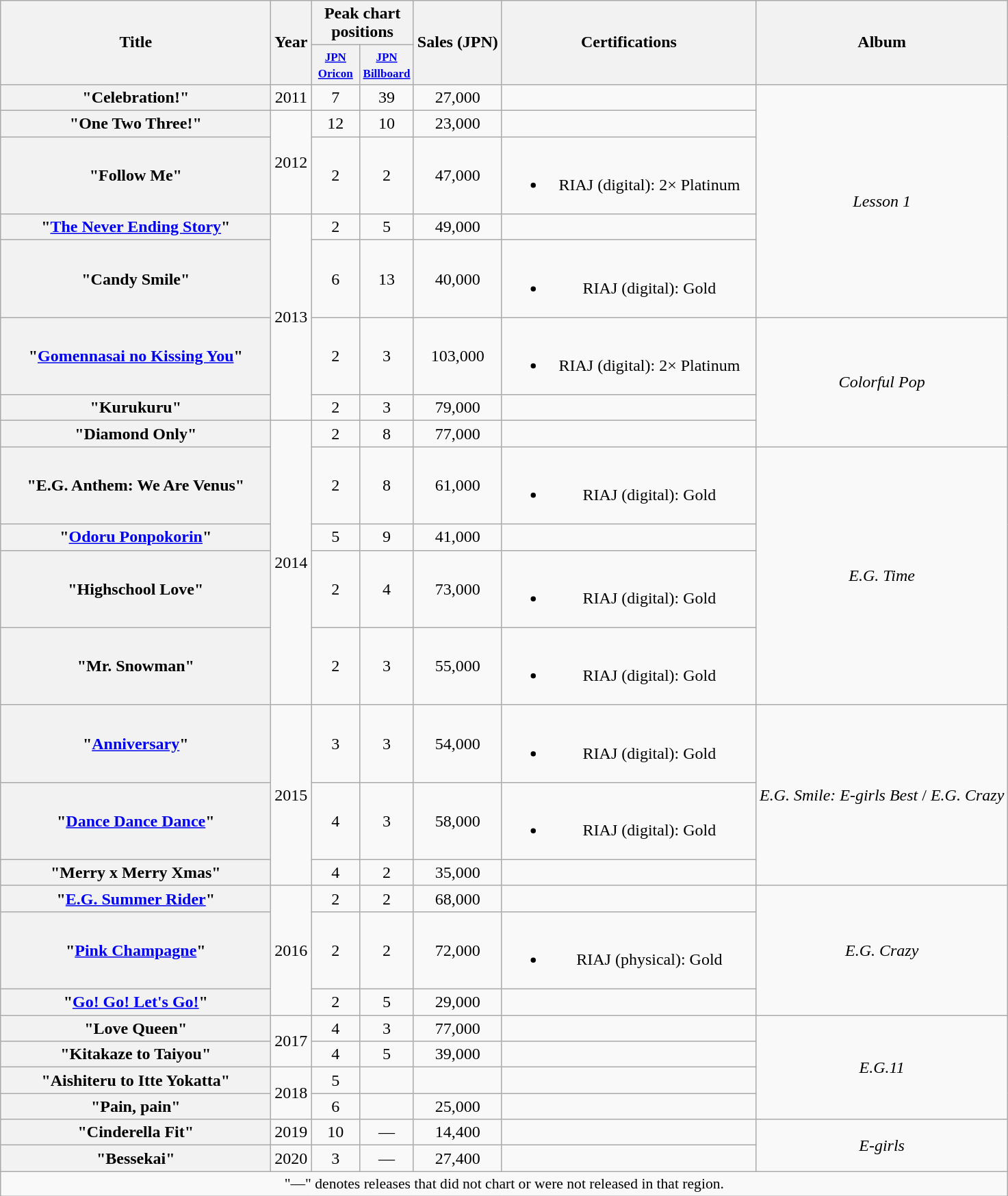<table class="wikitable plainrowheaders" style="text-align:center;">
<tr>
<th scope="col" rowspan="2" style="width:16em;">Title</th>
<th scope="col" rowspan="2">Year</th>
<th scope="col" colspan="2">Peak chart positions</th>
<th scope="col" rowspan="2">Sales (JPN)</th>
<th scope="col" rowspan="2" style="width:15em;">Certifications</th>
<th scope="col" rowspan="2">Album</th>
</tr>
<tr>
<th style="width:3em;font-size:85%"><small><a href='#'>JPN<br>Oricon</a></small><br></th>
<th style="width:3em;font-size:85%"><small><a href='#'>JPN<br>Billboard</a></small><br></th>
</tr>
<tr>
<th scope="row">"Celebration!"</th>
<td>2011</td>
<td>7</td>
<td>39</td>
<td>27,000 </td>
<td></td>
<td rowspan="5"><em>Lesson 1</em></td>
</tr>
<tr>
<th scope="row">"One Two Three!"</th>
<td rowspan="2">2012</td>
<td>12</td>
<td>10</td>
<td>23,000 </td>
<td></td>
</tr>
<tr>
<th scope="row">"Follow Me"</th>
<td>2</td>
<td>2</td>
<td>47,000 </td>
<td><br><ul><li>RIAJ <span>(digital)</span>: 2× Platinum</li></ul></td>
</tr>
<tr>
<th scope="row">"<a href='#'>The Never Ending Story</a>"</th>
<td rowspan="4">2013</td>
<td>2</td>
<td>5</td>
<td>49,000 </td>
<td></td>
</tr>
<tr>
<th scope="row">"Candy Smile"</th>
<td>6</td>
<td>13</td>
<td>40,000 </td>
<td><br><ul><li>RIAJ <span>(digital)</span>: Gold</li></ul></td>
</tr>
<tr>
<th scope="row">"<a href='#'>Gomennasai no Kissing You</a>"</th>
<td>2</td>
<td>3</td>
<td>103,000 </td>
<td><br><ul><li>RIAJ <span>(digital)</span>: 2× Platinum</li></ul></td>
<td rowspan="3"><em>Colorful Pop</em></td>
</tr>
<tr>
<th scope="row">"Kurukuru"</th>
<td>2</td>
<td>3</td>
<td>79,000 </td>
<td></td>
</tr>
<tr>
<th scope="row">"Diamond Only"</th>
<td rowspan="5">2014</td>
<td>2</td>
<td>8</td>
<td>77,000 </td>
<td></td>
</tr>
<tr>
<th scope="row">"E.G. Anthem: We Are Venus"</th>
<td>2</td>
<td>8</td>
<td>61,000 </td>
<td><br><ul><li>RIAJ <span>(digital)</span>: Gold</li></ul></td>
<td rowspan="4"><em>E.G. Time</em></td>
</tr>
<tr>
<th scope="row">"<a href='#'>Odoru Ponpokorin</a>"</th>
<td>5</td>
<td>9</td>
<td>41,000 </td>
<td></td>
</tr>
<tr>
<th scope="row">"Highschool Love"</th>
<td>2</td>
<td>4</td>
<td>73,000 </td>
<td><br><ul><li>RIAJ <span>(digital)</span>: Gold</li></ul></td>
</tr>
<tr>
<th scope="row">"Mr. Snowman"</th>
<td>2</td>
<td>3</td>
<td>55,000 </td>
<td><br><ul><li>RIAJ <span>(digital)</span>: Gold</li></ul></td>
</tr>
<tr>
<th scope="row">"<a href='#'>Anniversary</a>"</th>
<td rowspan="3">2015</td>
<td>3</td>
<td>3</td>
<td>54,000 </td>
<td><br><ul><li>RIAJ <span>(digital)</span>: Gold</li></ul></td>
<td rowspan="3"><em>E.G. Smile: E-girls Best</em> / <em>E.G. Crazy</em></td>
</tr>
<tr>
<th scope="row">"<a href='#'>Dance Dance Dance</a>"</th>
<td>4</td>
<td>3</td>
<td>58,000 </td>
<td><br><ul><li>RIAJ <span>(digital)</span>: Gold</li></ul></td>
</tr>
<tr>
<th scope="row">"Merry x Merry Xmas"</th>
<td>4</td>
<td>2</td>
<td>35,000 </td>
<td></td>
</tr>
<tr>
<th scope="row">"<a href='#'>E.G. Summer Rider</a>"</th>
<td rowspan="3">2016</td>
<td>2</td>
<td>2</td>
<td>68,000 </td>
<td></td>
<td rowspan="3"><em>E.G. Crazy</em></td>
</tr>
<tr>
<th scope="row">"<a href='#'>Pink Champagne</a>"</th>
<td>2</td>
<td>2</td>
<td>72,000 </td>
<td><br><ul><li>RIAJ <span>(physical)</span>: Gold</li></ul></td>
</tr>
<tr>
<th scope="row">"<a href='#'>Go! Go! Let's Go!</a>"</th>
<td>2</td>
<td>5</td>
<td>29,000 </td>
<td></td>
</tr>
<tr>
<th scope="row">"Love Queen"</th>
<td rowspan="2">2017</td>
<td>4</td>
<td>3</td>
<td>77,000 </td>
<td></td>
<td rowspan="4"><em>E.G.11</em></td>
</tr>
<tr>
<th scope="row">"Kitakaze to Taiyou"</th>
<td>4</td>
<td>5</td>
<td>39,000 </td>
<td></td>
</tr>
<tr>
<th scope="row">"Aishiteru to Itte Yokatta"</th>
<td rowspan="2">2018</td>
<td>5</td>
<td></td>
<td></td>
<td></td>
</tr>
<tr>
<th scope="row">"Pain, pain"</th>
<td>6</td>
<td></td>
<td>25,000</td>
</tr>
<tr>
<th scope="row">"Cinderella Fit"</th>
<td>2019</td>
<td>10</td>
<td>—</td>
<td>14,400</td>
<td></td>
<td rowspan="2"><em>E-girls</em></td>
</tr>
<tr>
<th scope="row">"Bessekai"</th>
<td>2020</td>
<td>3</td>
<td>—</td>
<td>27,400</td>
<td></td>
</tr>
<tr>
<td colspan="7" style="font-size:90%;">"—" denotes releases that did not chart or were not released in that region.</td>
</tr>
</table>
